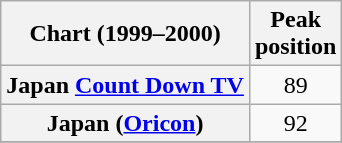<table class="wikitable plainrowheaders">
<tr>
<th>Chart (1999–2000)</th>
<th>Peak<br>position</th>
</tr>
<tr>
<th scope="row">Japan <a href='#'>Count Down TV</a></th>
<td style="text-align:center;">89</td>
</tr>
<tr>
<th scope="row">Japan (<a href='#'>Oricon</a>)</th>
<td style="text-align:center;">92</td>
</tr>
<tr>
</tr>
</table>
